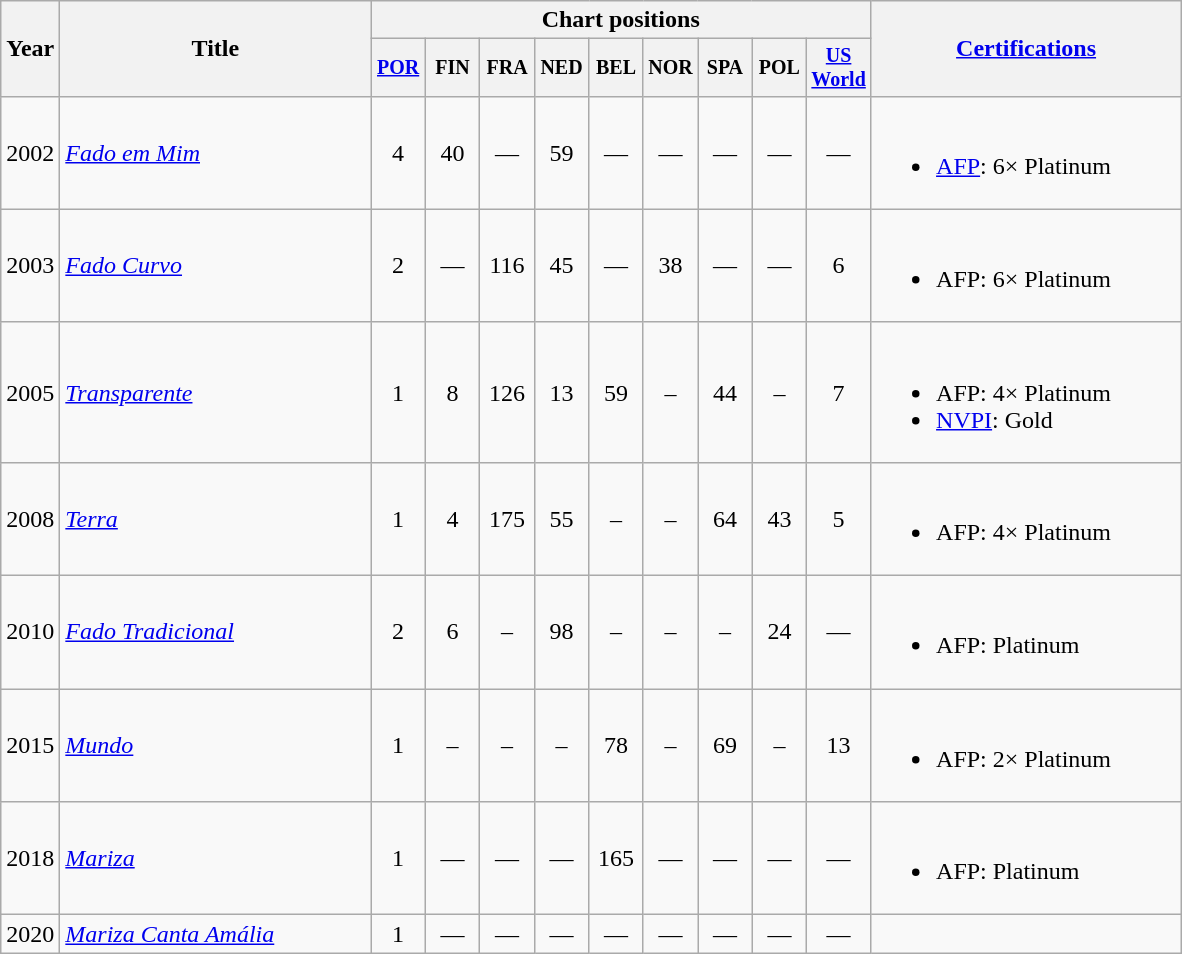<table class="wikitable">
<tr>
<th rowspan="2">Year</th>
<th rowspan="2" width="200">Title</th>
<th colspan="9">Chart positions</th>
<th width="200" rowspan="2"><a href='#'>Certifications</a></th>
</tr>
<tr style="font-size:smaller;">
<th width="30"><a href='#'>POR</a><br></th>
<th width="30">FIN</th>
<th width="30">FRA</th>
<th width="30">NED</th>
<th width="30">BEL</th>
<th width="30">NOR</th>
<th width="30">SPA</th>
<th width="30">POL</th>
<th width="30"><a href='#'>US<br>World</a><br></th>
</tr>
<tr>
<td align="center">2002</td>
<td><em><a href='#'>Fado em Mim</a></em></td>
<td align="center">4</td>
<td align="center">40</td>
<td align="center">—</td>
<td align="center">59</td>
<td align="center">—</td>
<td align="center">—</td>
<td align="center">—</td>
<td align="center">—</td>
<td align="center">—</td>
<td><br><ul><li><a href='#'>AFP</a>: 6× Platinum</li></ul></td>
</tr>
<tr>
<td align="center">2003</td>
<td><em><a href='#'>Fado Curvo</a></em></td>
<td align="center">2</td>
<td align="center">—</td>
<td align="center">116</td>
<td align="center">45</td>
<td align="center">—</td>
<td align="center">38</td>
<td align="center">—</td>
<td align="center">—</td>
<td align="center">6</td>
<td><br><ul><li>AFP: 6× Platinum</li></ul></td>
</tr>
<tr>
<td align="center">2005</td>
<td><em><a href='#'>Transparente</a></em></td>
<td align="center">1</td>
<td align="center">8</td>
<td align="center">126</td>
<td align="center">13</td>
<td align="center">59</td>
<td align="center">–</td>
<td align="center">44</td>
<td align="center">–</td>
<td align="center">7</td>
<td><br><ul><li>AFP: 4× Platinum</li><li><a href='#'>NVPI</a>: Gold</li></ul></td>
</tr>
<tr>
<td align="center">2008</td>
<td><em><a href='#'>Terra</a></em></td>
<td align="center">1</td>
<td align="center">4</td>
<td align="center">175</td>
<td align="center">55</td>
<td align="center">–</td>
<td align="center">–</td>
<td align="center">64</td>
<td align="center">43</td>
<td align="center">5</td>
<td><br><ul><li>AFP: 4× Platinum</li></ul></td>
</tr>
<tr>
<td align="center">2010</td>
<td><em><a href='#'>Fado Tradicional</a></em></td>
<td align="center">2</td>
<td align="center">6</td>
<td align="center">–</td>
<td align="center">98</td>
<td align="center">–</td>
<td align="center">–</td>
<td align="center">–</td>
<td align="center">24</td>
<td align="center">—</td>
<td><br><ul><li>AFP: Platinum</li></ul></td>
</tr>
<tr>
<td align="center">2015</td>
<td><em><a href='#'>Mundo</a></em></td>
<td align="center">1</td>
<td align="center">–</td>
<td align="center">–</td>
<td align="center">–</td>
<td align="center">78</td>
<td align="center">–</td>
<td align="center">69</td>
<td align="center">–</td>
<td align="center">13</td>
<td><br><ul><li>AFP: 2× Platinum</li></ul></td>
</tr>
<tr>
<td align="center">2018</td>
<td><em><a href='#'>Mariza</a></em></td>
<td align="center">1</td>
<td align="center">—</td>
<td align="center">—</td>
<td align="center">—</td>
<td align="center">165</td>
<td align="center">—</td>
<td align="center">—</td>
<td align="center">—</td>
<td align="center">—</td>
<td><br><ul><li>AFP: Platinum</li></ul></td>
</tr>
<tr>
<td align="center">2020</td>
<td><em><a href='#'>Mariza Canta Amália</a></em></td>
<td align="center">1</td>
<td align="center">—</td>
<td align="center">—</td>
<td align="center">—</td>
<td align="center">—</td>
<td align="center">—</td>
<td align="center">—</td>
<td align="center">—</td>
<td align="center">—</td>
<td></td>
</tr>
</table>
